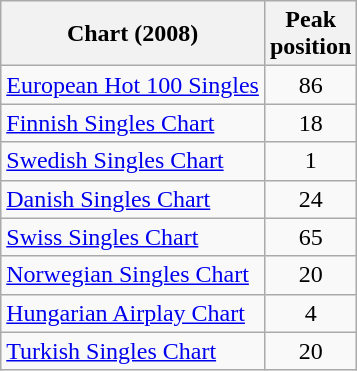<table class="wikitable">
<tr>
<th>Chart (2008)</th>
<th>Peak<br>position</th>
</tr>
<tr>
<td><a href='#'>European Hot 100 Singles</a></td>
<td align="center">86</td>
</tr>
<tr>
<td><a href='#'>Finnish Singles Chart</a></td>
<td align="center">18</td>
</tr>
<tr>
<td><a href='#'>Swedish Singles Chart</a></td>
<td align="center">1</td>
</tr>
<tr>
<td><a href='#'>Danish Singles Chart</a></td>
<td align="center">24</td>
</tr>
<tr>
<td><a href='#'>Swiss Singles Chart</a></td>
<td align="center">65</td>
</tr>
<tr>
<td><a href='#'>Norwegian Singles Chart</a></td>
<td align="center">20</td>
</tr>
<tr>
<td><a href='#'>Hungarian Airplay Chart</a></td>
<td align="center">4</td>
</tr>
<tr>
<td><a href='#'>Turkish Singles Chart</a></td>
<td align="center">20</td>
</tr>
</table>
